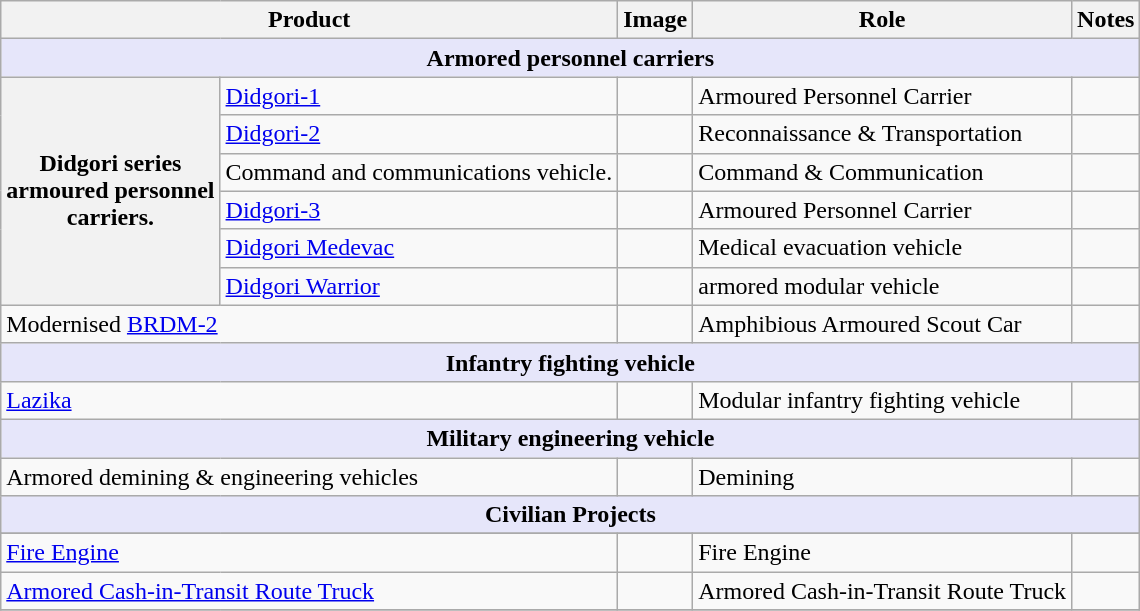<table class="wikitable">
<tr>
<th style="text-align: center;" colspan="2">Product</th>
<th style="text-align: center;">Image</th>
<th style="text-align: center;">Role</th>
<th style="text-align: center;">Notes</th>
</tr>
<tr>
<th style="align: center; background: lavender;" colspan="5">Armored personnel carriers</th>
</tr>
<tr>
<th rowspan="6">Didgori series<br>armoured personnel<br>carriers.</th>
<td><a href='#'>Didgori-1</a></td>
<td></td>
<td>Armoured Personnel Carrier</td>
<td></td>
</tr>
<tr>
<td><a href='#'>Didgori-2</a></td>
<td></td>
<td>Reconnaissance & Transportation</td>
<td></td>
</tr>
<tr>
<td>Command and communications vehicle.</td>
<td></td>
<td>Command & Communication</td>
<td></td>
</tr>
<tr>
<td><a href='#'>Didgori-3</a></td>
<td></td>
<td>Armoured Personnel Carrier</td>
<td></td>
</tr>
<tr>
<td><a href='#'>Didgori Medevac</a></td>
<td></td>
<td>Medical evacuation vehicle</td>
<td></td>
</tr>
<tr>
<td><a href='#'>Didgori Warrior</a></td>
<td></td>
<td>armored modular vehicle</td>
<td></td>
</tr>
<tr>
<td colspan="2">Modernised <a href='#'>BRDM-2</a></td>
<td></td>
<td>Amphibious Armoured Scout Car</td>
<td></td>
</tr>
<tr>
<th style="align: center; background: lavender;" colspan="5">Infantry fighting vehicle</th>
</tr>
<tr>
<td colspan="2"><a href='#'>Lazika</a></td>
<td></td>
<td>Modular infantry fighting vehicle</td>
<td></td>
</tr>
<tr>
<th style="align: center; background: lavender;" colspan="5">Military engineering vehicle</th>
</tr>
<tr>
<td colspan="2">Armored demining & engineering vehicles</td>
<td></td>
<td>Demining</td>
<td></td>
</tr>
<tr>
<th style="align: center; background: lavender;" colspan="5">Civilian Projects</th>
</tr>
<tr>
</tr>
<tr>
<td colspan="2"><a href='#'>Fire Engine</a></td>
<td></td>
<td>Fire Engine</td>
<td></td>
</tr>
<tr>
<td colspan="2"><a href='#'>Armored Cash-in-Transit Route Truck</a></td>
<td></td>
<td>Armored Cash-in-Transit Route Truck</td>
<td></td>
</tr>
<tr>
</tr>
</table>
